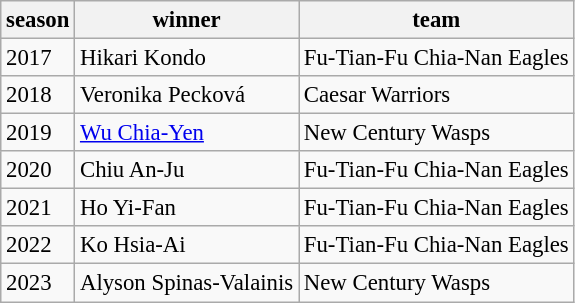<table class="wikitable" style="font-size:95%;">
<tr>
<th>season</th>
<th>winner</th>
<th>team</th>
</tr>
<tr>
<td>2017</td>
<td>Hikari Kondo</td>
<td>Fu-Tian-Fu Chia-Nan Eagles</td>
</tr>
<tr>
<td>2018</td>
<td>Veronika Pecková</td>
<td>Caesar Warriors</td>
</tr>
<tr>
<td>2019</td>
<td><a href='#'>Wu Chia-Yen</a></td>
<td>New Century Wasps</td>
</tr>
<tr>
<td>2020</td>
<td>Chiu An-Ju</td>
<td>Fu-Tian-Fu Chia-Nan Eagles</td>
</tr>
<tr>
<td>2021</td>
<td>Ho Yi-Fan</td>
<td>Fu-Tian-Fu Chia-Nan Eagles</td>
</tr>
<tr>
<td>2022</td>
<td>Ko Hsia-Ai</td>
<td>Fu-Tian-Fu Chia-Nan Eagles</td>
</tr>
<tr>
<td>2023</td>
<td>Alyson Spinas-Valainis</td>
<td>New Century Wasps</td>
</tr>
</table>
